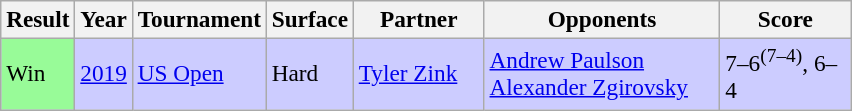<table class="wikitable" style=font-size:97%>
<tr>
<th>Result</th>
<th>Year</th>
<th width=80>Tournament</th>
<th>Surface</th>
<th width=80>Partner</th>
<th width=150>Opponents</th>
<th width=80>Score</th>
</tr>
<tr style="background:#ccf;">
<td style="background:#98fb98;">Win</td>
<td><a href='#'>2019</a></td>
<td><a href='#'>US Open</a></td>
<td>Hard</td>
<td> <a href='#'>Tyler Zink</a></td>
<td> <a href='#'>Andrew Paulson</a><br> <a href='#'>Alexander Zgirovsky</a></td>
<td>7–6<sup>(7–4)</sup>, 6–4</td>
</tr>
</table>
